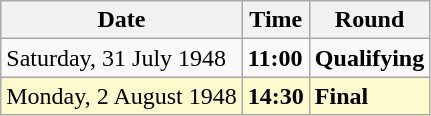<table class="wikitable">
<tr>
<th>Date</th>
<th>Time</th>
<th>Round</th>
</tr>
<tr>
<td>Saturday, 31 July 1948</td>
<td><strong>11:00</strong></td>
<td><strong>Qualifying</strong></td>
</tr>
<tr style=background:lemonchiffon>
<td>Monday, 2 August 1948</td>
<td><strong>14:30</strong></td>
<td><strong>Final</strong></td>
</tr>
</table>
